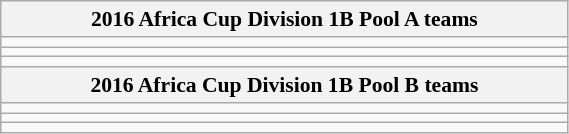<table class="wikitable" style="text-align:left; font-size:90%; width:30%">
<tr>
<th colspan="100%">2016 Africa Cup Division 1B Pool A teams</th>
</tr>
<tr>
<td></td>
</tr>
<tr>
<td></td>
</tr>
<tr>
<td></td>
</tr>
<tr>
<th colspan="100%">2016 Africa Cup Division 1B Pool B teams</th>
</tr>
<tr>
<td></td>
</tr>
<tr>
<td></td>
</tr>
<tr>
<td></td>
</tr>
</table>
